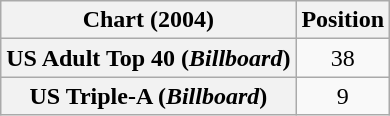<table class="wikitable plainrowheaders" style="text-align:center">
<tr>
<th>Chart (2004)</th>
<th>Position</th>
</tr>
<tr>
<th scope="row">US Adult Top 40 (<em>Billboard</em>)</th>
<td>38</td>
</tr>
<tr>
<th scope="row">US Triple-A (<em>Billboard</em>)</th>
<td>9</td>
</tr>
</table>
